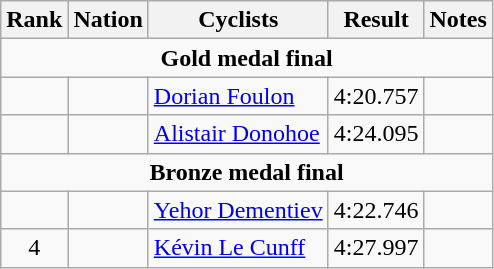<table class="wikitable sortable" style="text-align:center;">
<tr>
<th>Rank</th>
<th>Nation</th>
<th class="unsortable">Cyclists</th>
<th>Result</th>
<th class="unsortable">Notes</th>
</tr>
<tr>
<td colspan=5><strong>Gold medal final</strong></td>
</tr>
<tr>
<td></td>
<td></td>
<td align=left><a href='#'>Dorian Foulon</a></td>
<td>4:20.757</td>
<td></td>
</tr>
<tr>
<td></td>
<td></td>
<td align=left><a href='#'>Alistair Donohoe</a></td>
<td>4:24.095</td>
<td></td>
</tr>
<tr>
<td colspan=5><strong>Bronze medal final</strong></td>
</tr>
<tr>
<td></td>
<td></td>
<td align=left><a href='#'>Yehor Dementiev</a></td>
<td>4:22.746</td>
<td></td>
</tr>
<tr>
<td>4</td>
<td></td>
<td align=left><a href='#'>Kévin Le Cunff</a></td>
<td>4:27.997</td>
<td></td>
</tr>
</table>
